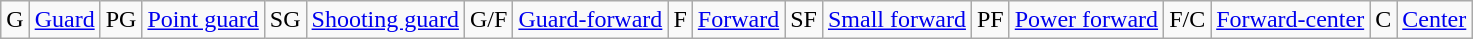<table class="wikitable">
<tr>
<td>G</td>
<td><a href='#'>Guard</a></td>
<td>PG</td>
<td><a href='#'>Point guard</a></td>
<td>SG</td>
<td><a href='#'>Shooting guard</a></td>
<td>G/F</td>
<td><a href='#'>Guard-forward</a></td>
<td>F</td>
<td><a href='#'>Forward</a></td>
<td>SF</td>
<td><a href='#'>Small forward</a></td>
<td>PF</td>
<td><a href='#'>Power forward</a></td>
<td>F/C</td>
<td><a href='#'>Forward-center</a></td>
<td>C</td>
<td><a href='#'>Center</a></td>
</tr>
</table>
